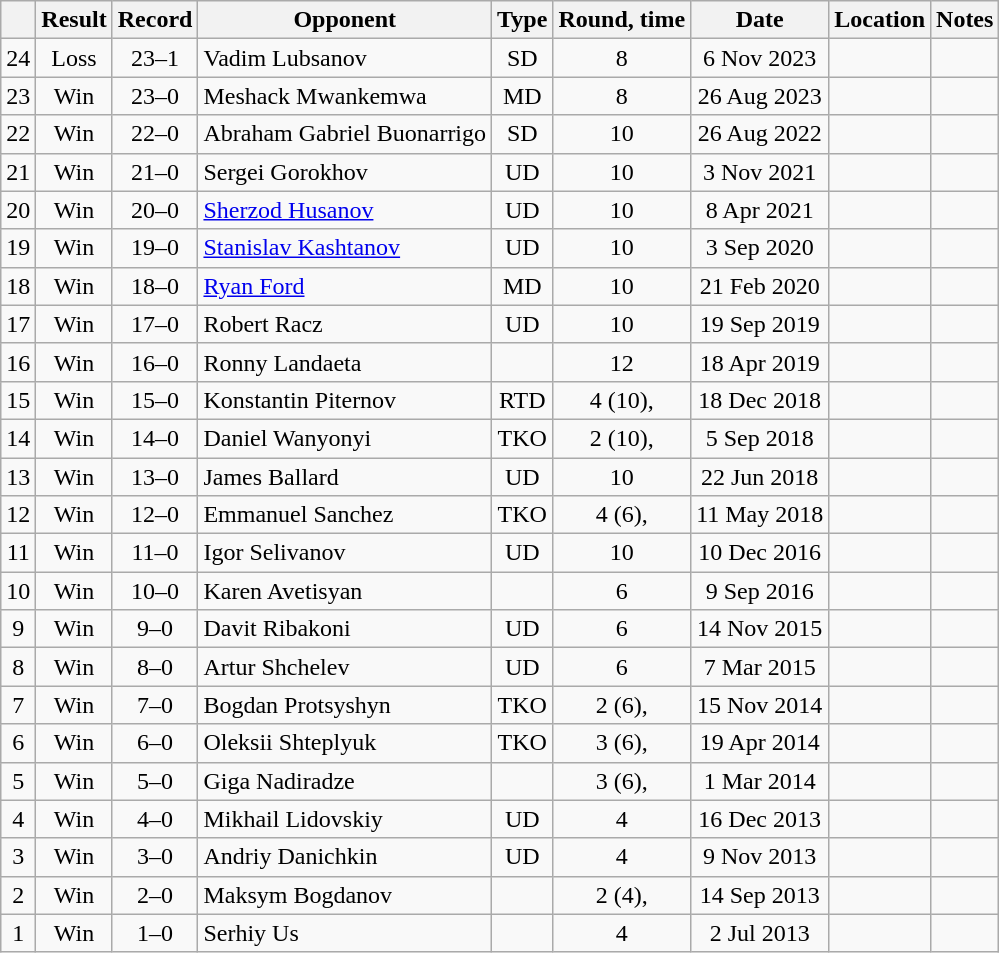<table class="wikitable" style="text-align:center">
<tr>
<th></th>
<th>Result</th>
<th>Record</th>
<th>Opponent</th>
<th>Type</th>
<th>Round, time</th>
<th>Date</th>
<th>Location</th>
<th>Notes</th>
</tr>
<tr>
<td>24</td>
<td>Loss</td>
<td>23–1</td>
<td align=left>Vadim Lubsanov</td>
<td>SD</td>
<td>8</td>
<td>6 Nov 2023</td>
<td align=left></td>
<td></td>
</tr>
<tr>
<td>23</td>
<td>Win</td>
<td>23–0</td>
<td align=left>Meshack Mwankemwa</td>
<td>MD</td>
<td>8</td>
<td>26 Aug 2023</td>
<td align=left></td>
<td></td>
</tr>
<tr>
<td>22</td>
<td>Win</td>
<td>22–0</td>
<td align=left>Abraham Gabriel Buonarrigo</td>
<td>SD</td>
<td>10</td>
<td>26 Aug 2022</td>
<td align=left></td>
<td></td>
</tr>
<tr>
<td>21</td>
<td>Win</td>
<td>21–0</td>
<td align=left>Sergei Gorokhov</td>
<td>UD</td>
<td>10</td>
<td>3 Nov 2021</td>
<td align=left></td>
<td align=left></td>
</tr>
<tr>
<td>20</td>
<td>Win</td>
<td>20–0</td>
<td align=left><a href='#'>Sherzod Husanov</a></td>
<td>UD</td>
<td>10</td>
<td>8 Apr 2021</td>
<td align=left></td>
<td align=left></td>
</tr>
<tr>
<td>19</td>
<td>Win</td>
<td>19–0</td>
<td align=left><a href='#'>Stanislav Kashtanov</a></td>
<td>UD</td>
<td>10</td>
<td>3 Sep 2020</td>
<td align=left></td>
<td align=left></td>
</tr>
<tr>
<td>18</td>
<td>Win</td>
<td>18–0</td>
<td align=left><a href='#'>Ryan Ford</a></td>
<td>MD</td>
<td>10</td>
<td>21 Feb 2020</td>
<td align=left></td>
<td></td>
</tr>
<tr>
<td>17</td>
<td>Win</td>
<td>17–0</td>
<td align=left>Robert Racz</td>
<td>UD</td>
<td>10</td>
<td>19 Sep 2019</td>
<td align=left></td>
<td align=left></td>
</tr>
<tr>
<td>16</td>
<td>Win</td>
<td>16–0</td>
<td align=left>Ronny Landaeta</td>
<td></td>
<td>12</td>
<td>18 Apr 2019</td>
<td align=left></td>
<td align=left></td>
</tr>
<tr>
<td>15</td>
<td>Win</td>
<td>15–0</td>
<td align=left>Konstantin Piternov</td>
<td>RTD</td>
<td>4 (10), </td>
<td>18 Dec 2018</td>
<td align=left></td>
<td></td>
</tr>
<tr>
<td>14</td>
<td>Win</td>
<td>14–0</td>
<td align=left>Daniel Wanyonyi</td>
<td>TKO</td>
<td>2 (10), </td>
<td>5 Sep 2018</td>
<td align=left></td>
<td></td>
</tr>
<tr>
<td>13</td>
<td>Win</td>
<td>13–0</td>
<td align=left>James Ballard</td>
<td>UD</td>
<td>10</td>
<td>22 Jun 2018</td>
<td align=left></td>
<td></td>
</tr>
<tr>
<td>12</td>
<td>Win</td>
<td>12–0</td>
<td align=left>Emmanuel Sanchez</td>
<td>TKO</td>
<td>4 (6), </td>
<td>11 May 2018</td>
<td align=left></td>
<td></td>
</tr>
<tr>
<td>11</td>
<td>Win</td>
<td>11–0</td>
<td align=left>Igor Selivanov</td>
<td>UD</td>
<td>10</td>
<td>10 Dec 2016</td>
<td align=left></td>
<td align=left></td>
</tr>
<tr>
<td>10</td>
<td>Win</td>
<td>10–0</td>
<td align=left>Karen Avetisyan</td>
<td></td>
<td>6</td>
<td>9 Sep 2016</td>
<td align=left></td>
<td></td>
</tr>
<tr>
<td>9</td>
<td>Win</td>
<td>9–0</td>
<td align=left>Davit Ribakoni</td>
<td>UD</td>
<td>6</td>
<td>14 Nov 2015</td>
<td align=left></td>
<td></td>
</tr>
<tr>
<td>8</td>
<td>Win</td>
<td>8–0</td>
<td align=left>Artur Shchelev</td>
<td>UD</td>
<td>6</td>
<td>7 Mar 2015</td>
<td align=left></td>
<td></td>
</tr>
<tr>
<td>7</td>
<td>Win</td>
<td>7–0</td>
<td align=left>Bogdan Protsyshyn</td>
<td>TKO</td>
<td>2 (6), </td>
<td>15 Nov 2014</td>
<td align=left></td>
<td></td>
</tr>
<tr>
<td>6</td>
<td>Win</td>
<td>6–0</td>
<td align=left>Oleksii Shteplyuk</td>
<td>TKO</td>
<td>3 (6), </td>
<td>19 Apr 2014</td>
<td align=left></td>
<td></td>
</tr>
<tr>
<td>5</td>
<td>Win</td>
<td>5–0</td>
<td align=left>Giga Nadiradze</td>
<td></td>
<td>3 (6), </td>
<td>1 Mar 2014</td>
<td align=left></td>
<td></td>
</tr>
<tr>
<td>4</td>
<td>Win</td>
<td>4–0</td>
<td align=left>Mikhail Lidovskiy</td>
<td>UD</td>
<td>4</td>
<td>16 Dec 2013</td>
<td align=left></td>
<td></td>
</tr>
<tr>
<td>3</td>
<td>Win</td>
<td>3–0</td>
<td align=left>Andriy Danichkin</td>
<td>UD</td>
<td>4</td>
<td>9 Nov 2013</td>
<td align=left></td>
<td></td>
</tr>
<tr>
<td>2</td>
<td>Win</td>
<td>2–0</td>
<td align=left>Maksym Bogdanov</td>
<td></td>
<td>2 (4), </td>
<td>14 Sep 2013</td>
<td align=left></td>
<td></td>
</tr>
<tr>
<td>1</td>
<td>Win</td>
<td>1–0</td>
<td align=left>Serhiy Us</td>
<td></td>
<td>4</td>
<td>2 Jul 2013</td>
<td align=left></td>
<td></td>
</tr>
</table>
